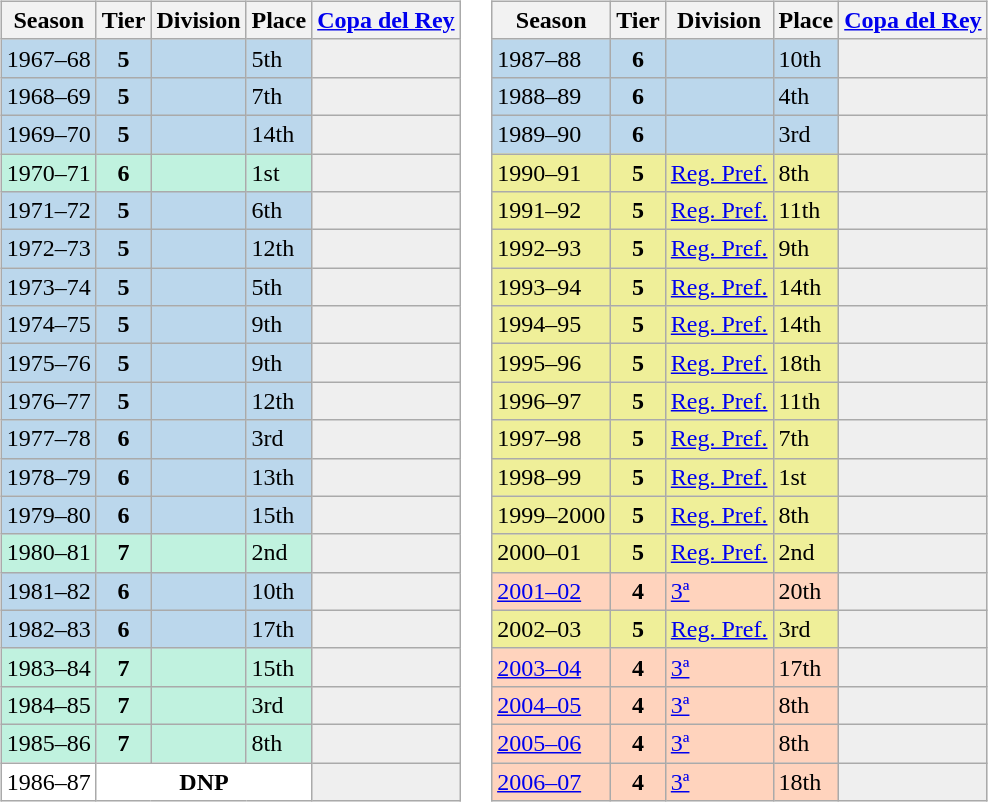<table>
<tr>
<td valign="top" width=0%><br><table class="wikitable">
<tr style="background:#f0f6fa;">
<th>Season</th>
<th>Tier</th>
<th>Division</th>
<th>Place</th>
<th><a href='#'>Copa del Rey</a></th>
</tr>
<tr>
<td style="background:#BBD7EC;">1967–68</td>
<th style="background:#BBD7EC;">5</th>
<td style="background:#BBD7EC;"></td>
<td style="background:#BBD7EC;">5th</td>
<th style="background:#efefef;"></th>
</tr>
<tr>
<td style="background:#BBD7EC;">1968–69</td>
<th style="background:#BBD7EC;">5</th>
<td style="background:#BBD7EC;"></td>
<td style="background:#BBD7EC;">7th</td>
<th style="background:#efefef;"></th>
</tr>
<tr>
<td style="background:#BBD7EC;">1969–70</td>
<th style="background:#BBD7EC;">5</th>
<td style="background:#BBD7EC;"></td>
<td style="background:#BBD7EC;">14th</td>
<th style="background:#efefef;"></th>
</tr>
<tr>
<td style="background:#C0F2DF;">1970–71</td>
<th style="background:#C0F2DF;">6</th>
<td style="background:#C0F2DF;"></td>
<td style="background:#C0F2DF;">1st</td>
<th style="background:#efefef;"></th>
</tr>
<tr>
<td style="background:#BBD7EC;">1971–72</td>
<th style="background:#BBD7EC;">5</th>
<td style="background:#BBD7EC;"></td>
<td style="background:#BBD7EC;">6th</td>
<th style="background:#efefef;"></th>
</tr>
<tr>
<td style="background:#BBD7EC;">1972–73</td>
<th style="background:#BBD7EC;">5</th>
<td style="background:#BBD7EC;"></td>
<td style="background:#BBD7EC;">12th</td>
<th style="background:#efefef;"></th>
</tr>
<tr>
<td style="background:#BBD7EC;">1973–74</td>
<th style="background:#BBD7EC;">5</th>
<td style="background:#BBD7EC;"></td>
<td style="background:#BBD7EC;">5th</td>
<th style="background:#efefef;"></th>
</tr>
<tr>
<td style="background:#BBD7EC;">1974–75</td>
<th style="background:#BBD7EC;">5</th>
<td style="background:#BBD7EC;"></td>
<td style="background:#BBD7EC;">9th</td>
<th style="background:#efefef;"></th>
</tr>
<tr>
<td style="background:#BBD7EC;">1975–76</td>
<th style="background:#BBD7EC;">5</th>
<td style="background:#BBD7EC;"></td>
<td style="background:#BBD7EC;">9th</td>
<th style="background:#efefef;"></th>
</tr>
<tr>
<td style="background:#BBD7EC;">1976–77</td>
<th style="background:#BBD7EC;">5</th>
<td style="background:#BBD7EC;"></td>
<td style="background:#BBD7EC;">12th</td>
<th style="background:#efefef;"></th>
</tr>
<tr>
<td style="background:#BBD7EC;">1977–78</td>
<th style="background:#BBD7EC;">6</th>
<td style="background:#BBD7EC;"></td>
<td style="background:#BBD7EC;">3rd</td>
<th style="background:#efefef;"></th>
</tr>
<tr>
<td style="background:#BBD7EC;">1978–79</td>
<th style="background:#BBD7EC;">6</th>
<td style="background:#BBD7EC;"></td>
<td style="background:#BBD7EC;">13th</td>
<th style="background:#efefef;"></th>
</tr>
<tr>
<td style="background:#BBD7EC;">1979–80</td>
<th style="background:#BBD7EC;">6</th>
<td style="background:#BBD7EC;"></td>
<td style="background:#BBD7EC;">15th</td>
<th style="background:#efefef;"></th>
</tr>
<tr>
<td style="background:#C0F2DF;">1980–81</td>
<th style="background:#C0F2DF;">7</th>
<td style="background:#C0F2DF;"></td>
<td style="background:#C0F2DF;">2nd</td>
<th style="background:#efefef;"></th>
</tr>
<tr>
<td style="background:#BBD7EC;">1981–82</td>
<th style="background:#BBD7EC;">6</th>
<td style="background:#BBD7EC;"></td>
<td style="background:#BBD7EC;">10th</td>
<th style="background:#efefef;"></th>
</tr>
<tr>
<td style="background:#BBD7EC;">1982–83</td>
<th style="background:#BBD7EC;">6</th>
<td style="background:#BBD7EC;"></td>
<td style="background:#BBD7EC;">17th</td>
<th style="background:#efefef;"></th>
</tr>
<tr>
<td style="background:#C0F2DF;">1983–84</td>
<th style="background:#C0F2DF;">7</th>
<td style="background:#C0F2DF;"></td>
<td style="background:#C0F2DF;">15th</td>
<th style="background:#efefef;"></th>
</tr>
<tr>
<td style="background:#C0F2DF;">1984–85</td>
<th style="background:#C0F2DF;">7</th>
<td style="background:#C0F2DF;"></td>
<td style="background:#C0F2DF;">3rd</td>
<th style="background:#efefef;"></th>
</tr>
<tr>
<td style="background:#C0F2DF;">1985–86</td>
<th style="background:#C0F2DF;">7</th>
<td style="background:#C0F2DF;"></td>
<td style="background:#C0F2DF;">8th</td>
<th style="background:#efefef;"></th>
</tr>
<tr>
<td style="background:#FFFFFF;">1986–87</td>
<th style="background:#FFFFFF;" colspan="3">DNP</th>
<th style="background:#efefef;"></th>
</tr>
</table>
</td>
<td valign="top" width=0%><br><table class="wikitable">
<tr style="background:#f0f6fa;">
<th>Season</th>
<th>Tier</th>
<th>Division</th>
<th>Place</th>
<th><a href='#'>Copa del Rey</a></th>
</tr>
<tr>
<td style="background:#BBD7EC;">1987–88</td>
<th style="background:#BBD7EC;">6</th>
<td style="background:#BBD7EC;"></td>
<td style="background:#BBD7EC;">10th</td>
<th style="background:#efefef;"></th>
</tr>
<tr>
<td style="background:#BBD7EC;">1988–89</td>
<th style="background:#BBD7EC;">6</th>
<td style="background:#BBD7EC;"></td>
<td style="background:#BBD7EC;">4th</td>
<th style="background:#efefef;"></th>
</tr>
<tr>
<td style="background:#BBD7EC;">1989–90</td>
<th style="background:#BBD7EC;">6</th>
<td style="background:#BBD7EC;"></td>
<td style="background:#BBD7EC;">3rd</td>
<th style="background:#efefef;"></th>
</tr>
<tr>
<td style="background:#EFEF99;">1990–91</td>
<th style="background:#EFEF99;">5</th>
<td style="background:#EFEF99;"><a href='#'>Reg. Pref.</a></td>
<td style="background:#EFEF99;">8th</td>
<th style="background:#EFEFEF;"></th>
</tr>
<tr>
<td style="background:#EFEF99;">1991–92</td>
<th style="background:#EFEF99;">5</th>
<td style="background:#EFEF99;"><a href='#'>Reg. Pref.</a></td>
<td style="background:#EFEF99;">11th</td>
<th style="background:#EFEFEF;"></th>
</tr>
<tr>
<td style="background:#EFEF99;">1992–93</td>
<th style="background:#EFEF99;">5</th>
<td style="background:#EFEF99;"><a href='#'>Reg. Pref.</a></td>
<td style="background:#EFEF99;">9th</td>
<th style="background:#EFEFEF;"></th>
</tr>
<tr>
<td style="background:#EFEF99;">1993–94</td>
<th style="background:#EFEF99;">5</th>
<td style="background:#EFEF99;"><a href='#'>Reg. Pref.</a></td>
<td style="background:#EFEF99;">14th</td>
<th style="background:#EFEFEF;"></th>
</tr>
<tr>
<td style="background:#EFEF99;">1994–95</td>
<th style="background:#EFEF99;">5</th>
<td style="background:#EFEF99;"><a href='#'>Reg. Pref.</a></td>
<td style="background:#EFEF99;">14th</td>
<th style="background:#EFEFEF;"></th>
</tr>
<tr>
<td style="background:#EFEF99;">1995–96</td>
<th style="background:#EFEF99;">5</th>
<td style="background:#EFEF99;"><a href='#'>Reg. Pref.</a></td>
<td style="background:#EFEF99;">18th</td>
<th style="background:#EFEFEF;"></th>
</tr>
<tr>
<td style="background:#EFEF99;">1996–97</td>
<th style="background:#EFEF99;">5</th>
<td style="background:#EFEF99;"><a href='#'>Reg. Pref.</a></td>
<td style="background:#EFEF99;">11th</td>
<th style="background:#EFEFEF;"></th>
</tr>
<tr>
<td style="background:#EFEF99;">1997–98</td>
<th style="background:#EFEF99;">5</th>
<td style="background:#EFEF99;"><a href='#'>Reg. Pref.</a></td>
<td style="background:#EFEF99;">7th</td>
<th style="background:#EFEFEF;"></th>
</tr>
<tr>
<td style="background:#EFEF99;">1998–99</td>
<th style="background:#EFEF99;">5</th>
<td style="background:#EFEF99;"><a href='#'>Reg. Pref.</a></td>
<td style="background:#EFEF99;">1st</td>
<th style="background:#EFEFEF;"></th>
</tr>
<tr>
<td style="background:#EFEF99;">1999–2000</td>
<th style="background:#EFEF99;">5</th>
<td style="background:#EFEF99;"><a href='#'>Reg. Pref.</a></td>
<td style="background:#EFEF99;">8th</td>
<th style="background:#EFEFEF;"></th>
</tr>
<tr>
<td style="background:#EFEF99;">2000–01</td>
<th style="background:#EFEF99;">5</th>
<td style="background:#EFEF99;"><a href='#'>Reg. Pref.</a></td>
<td style="background:#EFEF99;">2nd</td>
<th style="background:#EFEFEF;"></th>
</tr>
<tr>
<td style="background:#FFD3BD;"><a href='#'>2001–02</a></td>
<th style="background:#FFD3BD;">4</th>
<td style="background:#FFD3BD;"><a href='#'>3ª</a></td>
<td style="background:#FFD3BD;">20th</td>
<th style="background:#EFEFEF;"></th>
</tr>
<tr>
<td style="background:#EFEF99;">2002–03</td>
<th style="background:#EFEF99;">5</th>
<td style="background:#EFEF99;"><a href='#'>Reg. Pref.</a></td>
<td style="background:#EFEF99;">3rd</td>
<th style="background:#EFEFEF;"></th>
</tr>
<tr>
<td style="background:#FFD3BD;"><a href='#'>2003–04</a></td>
<th style="background:#FFD3BD;">4</th>
<td style="background:#FFD3BD;"><a href='#'>3ª</a></td>
<td style="background:#FFD3BD;">17th</td>
<th style="background:#EFEFEF;"></th>
</tr>
<tr>
<td style="background:#FFD3BD;"><a href='#'>2004–05</a></td>
<th style="background:#FFD3BD;">4</th>
<td style="background:#FFD3BD;"><a href='#'>3ª</a></td>
<td style="background:#FFD3BD;">8th</td>
<th style="background:#EFEFEF;"></th>
</tr>
<tr>
<td style="background:#FFD3BD;"><a href='#'>2005–06</a></td>
<th style="background:#FFD3BD;">4</th>
<td style="background:#FFD3BD;"><a href='#'>3ª</a></td>
<td style="background:#FFD3BD;">8th</td>
<th style="background:#EFEFEF;"></th>
</tr>
<tr>
<td style="background:#FFD3BD;"><a href='#'>2006–07</a></td>
<th style="background:#FFD3BD;">4</th>
<td style="background:#FFD3BD;"><a href='#'>3ª</a></td>
<td style="background:#FFD3BD;">18th</td>
<th style="background:#EFEFEF;"></th>
</tr>
</table>
</td>
</tr>
</table>
